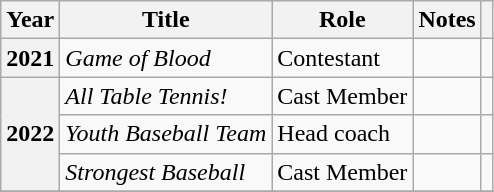<table class="wikitable sortable plainrowheaders">
<tr>
<th scope="col">Year</th>
<th scope="col">Title</th>
<th scope="col">Role</th>
<th scope="col">Notes</th>
<th scope="col" class="unsortable"></th>
</tr>
<tr>
<th scope="row">2021</th>
<td><em>Game of Blood</em></td>
<td>Contestant</td>
<td></td>
<td></td>
</tr>
<tr>
<th scope="row" rowspan=3>2022</th>
<td><em>All Table Tennis!</em></td>
<td>Cast Member</td>
<td></td>
<td></td>
</tr>
<tr>
<td><em>Youth Baseball Team</em></td>
<td>Head coach</td>
<td></td>
<td></td>
</tr>
<tr>
<td><em>Strongest Baseball</em></td>
<td>Cast Member</td>
<td></td>
<td></td>
</tr>
<tr>
</tr>
</table>
